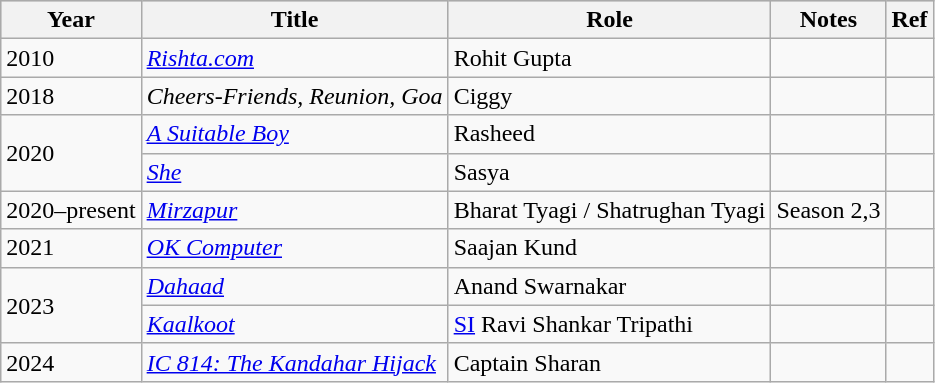<table class="wikitable sortable" sortable">
<tr style="background:#ccc; text-align:center;">
<th scope="col">Year</th>
<th scope="col">Title</th>
<th scope="col">Role</th>
<th scope="col" class="unsortable">Notes</th>
<th scope="col" class="unsortable">Ref</th>
</tr>
<tr>
<td>2010</td>
<td><em><a href='#'>Rishta.com</a></em></td>
<td>Rohit Gupta</td>
<td></td>
<td></td>
</tr>
<tr>
<td>2018</td>
<td><em>Cheers-Friends, Reunion, Goa</em></td>
<td>Ciggy</td>
<td></td>
<td></td>
</tr>
<tr>
<td rowspan="2">2020</td>
<td><em><a href='#'>A Suitable Boy</a></em></td>
<td>Rasheed</td>
<td></td>
<td></td>
</tr>
<tr>
<td><em><a href='#'>She</a></em></td>
<td>Sasya</td>
<td></td>
<td></td>
</tr>
<tr>
<td>2020–present</td>
<td><em><a href='#'>Mirzapur</a></em></td>
<td>Bharat Tyagi / Shatrughan Tyagi</td>
<td>Season 2,3</td>
<td></td>
</tr>
<tr>
<td>2021</td>
<td><em><a href='#'>OK Computer</a> </em></td>
<td>Saajan Kund</td>
<td></td>
<td></td>
</tr>
<tr>
<td rowspan="2">2023</td>
<td><em><a href='#'>Dahaad</a></em></td>
<td>Anand Swarnakar</td>
<td></td>
<td></td>
</tr>
<tr>
<td><em><a href='#'>Kaalkoot</a></em></td>
<td><a href='#'>SI</a> Ravi Shankar Tripathi</td>
<td></td>
<td></td>
</tr>
<tr>
<td>2024</td>
<td><em><a href='#'>IC 814: The Kandahar Hijack</a></td>
<td>Captain Sharan</td>
<td></td>
<td></td>
</tr>
</table>
